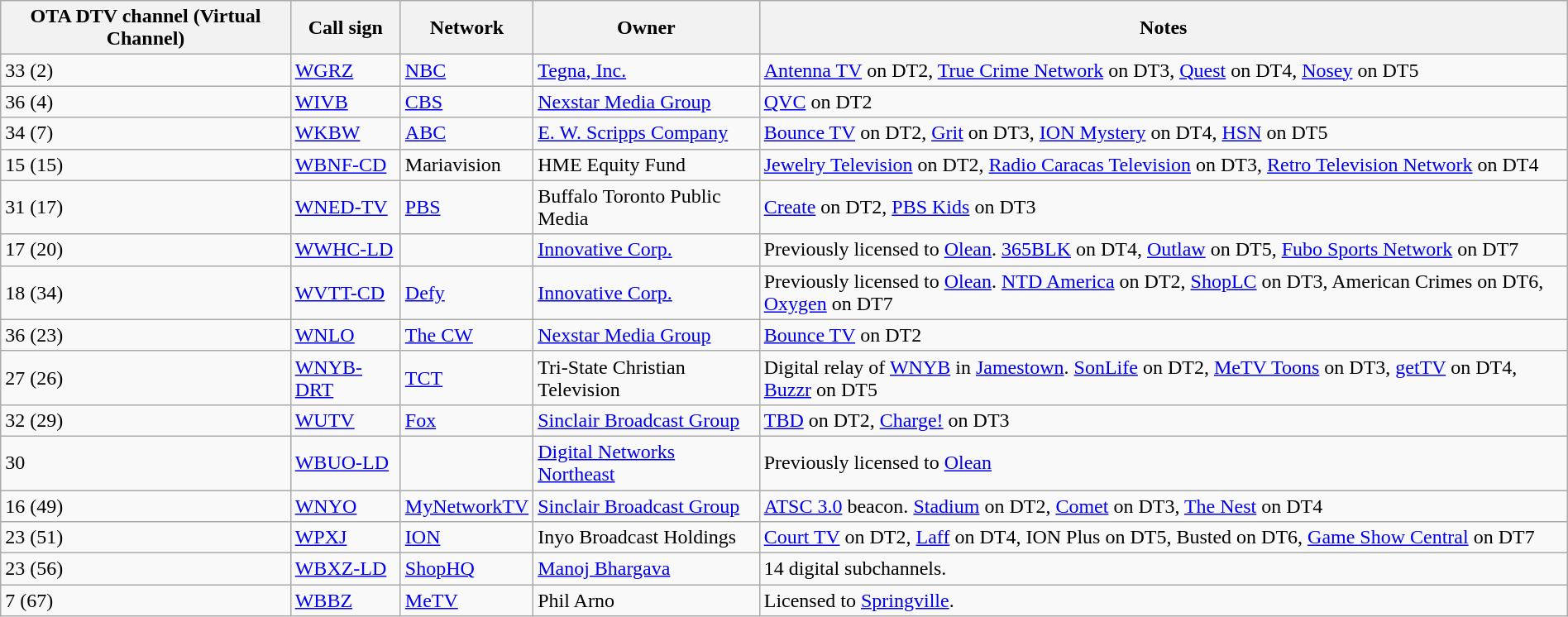<table class="wikitable sortable" width="100%">
<tr>
<th>OTA DTV channel (Virtual Channel)</th>
<th>Call sign</th>
<th>Network</th>
<th>Owner</th>
<th>Notes</th>
</tr>
<tr>
<td>33 (2)</td>
<td><a href='#'>WGRZ</a></td>
<td><a href='#'>NBC</a></td>
<td><a href='#'>Tegna, Inc.</a></td>
<td><a href='#'>Antenna TV</a> on DT2, <a href='#'>True Crime Network</a> on DT3, <a href='#'>Quest</a> on DT4, <a href='#'>Nosey</a> on DT5</td>
</tr>
<tr>
<td>36 (4)</td>
<td><a href='#'>WIVB</a></td>
<td><a href='#'>CBS</a></td>
<td><a href='#'>Nexstar Media Group</a></td>
<td><a href='#'>QVC</a> on DT2</td>
</tr>
<tr>
<td>34 (7)</td>
<td><a href='#'>WKBW</a></td>
<td><a href='#'>ABC</a></td>
<td><a href='#'>E. W. Scripps Company</a></td>
<td><a href='#'>Bounce TV</a> on DT2, <a href='#'>Grit</a> on DT3, <a href='#'>ION Mystery</a> on DT4, <a href='#'>HSN</a> on DT5</td>
</tr>
<tr>
<td>15 (15)</td>
<td><a href='#'>WBNF-CD</a></td>
<td>Mariavision</td>
<td>HME Equity Fund</td>
<td><a href='#'>Jewelry Television</a> on DT2, <a href='#'>Radio Caracas Television</a> on DT3, <a href='#'>Retro Television Network</a> on DT4</td>
</tr>
<tr>
<td>31 (17)</td>
<td><a href='#'>WNED-TV</a></td>
<td><a href='#'>PBS</a></td>
<td>Buffalo Toronto Public Media</td>
<td><a href='#'>Create</a> on DT2, <a href='#'>PBS Kids</a> on DT3</td>
</tr>
<tr>
<td>17 (20)</td>
<td><a href='#'>WWHC-LD</a></td>
<td></td>
<td><a href='#'>Innovative Corp.</a></td>
<td>Previously licensed to <a href='#'>Olean</a>. <a href='#'>365BLK</a> on DT4, <a href='#'>Outlaw</a> on DT5, <a href='#'>Fubo Sports Network</a> on DT7</td>
</tr>
<tr>
<td>18 (34)</td>
<td><a href='#'>WVTT-CD</a></td>
<td><a href='#'>Defy</a></td>
<td><a href='#'>Innovative Corp.</a></td>
<td>Previously licensed to <a href='#'>Olean</a>. <a href='#'>NTD America</a> on DT2, <a href='#'>ShopLC</a> on DT3, American Crimes on DT6, <a href='#'>Oxygen</a> on DT7</td>
</tr>
<tr>
<td>36 (23)</td>
<td><a href='#'>WNLO</a></td>
<td><a href='#'>The CW</a></td>
<td><a href='#'>Nexstar Media Group</a></td>
<td><a href='#'>Bounce TV</a> on DT2</td>
</tr>
<tr>
<td>27 (26)</td>
<td><a href='#'>WNYB-DRT</a></td>
<td><a href='#'>TCT</a></td>
<td>Tri-State Christian Television</td>
<td>Digital relay of <a href='#'>WNYB</a> in <a href='#'>Jamestown</a>. <a href='#'>SonLife</a> on DT2, <a href='#'>MeTV Toons</a> on DT3, <a href='#'>getTV</a> on DT4, <a href='#'>Buzzr</a> on DT5</td>
</tr>
<tr>
<td>32 (29)</td>
<td><a href='#'>WUTV</a></td>
<td><a href='#'>Fox</a></td>
<td><a href='#'>Sinclair Broadcast Group</a></td>
<td><a href='#'>TBD</a> on DT2, <a href='#'>Charge!</a> on DT3</td>
</tr>
<tr>
<td>30</td>
<td><a href='#'>WBUO-LD</a></td>
<td></td>
<td><a href='#'>Digital Networks Northeast</a></td>
<td>Previously licensed to <a href='#'>Olean</a></td>
</tr>
<tr>
<td>16 (49)</td>
<td><a href='#'>WNYO</a></td>
<td><a href='#'>MyNetworkTV</a></td>
<td><a href='#'>Sinclair Broadcast Group</a></td>
<td><a href='#'>ATSC 3.0</a> beacon. <a href='#'>Stadium</a> on DT2, <a href='#'>Comet</a> on DT3, <a href='#'>The Nest</a> on DT4</td>
</tr>
<tr>
<td>23 (51)</td>
<td><a href='#'>WPXJ</a></td>
<td><a href='#'>ION</a></td>
<td>Inyo Broadcast Holdings</td>
<td><a href='#'>Court TV</a> on DT2, <a href='#'>Laff</a> on DT4, ION Plus on DT5, Busted on DT6, <a href='#'>Game Show Central</a> on DT7</td>
</tr>
<tr>
<td>23 (56)</td>
<td><a href='#'>WBXZ-LD</a></td>
<td><a href='#'>ShopHQ</a></td>
<td><a href='#'>Manoj Bhargava</a></td>
<td>14 digital subchannels.</td>
</tr>
<tr>
<td>7 (67)</td>
<td><a href='#'>WBBZ</a></td>
<td><a href='#'>MeTV</a></td>
<td>Phil Arno</td>
<td>Licensed to <a href='#'>Springville</a>.</td>
</tr>
</table>
